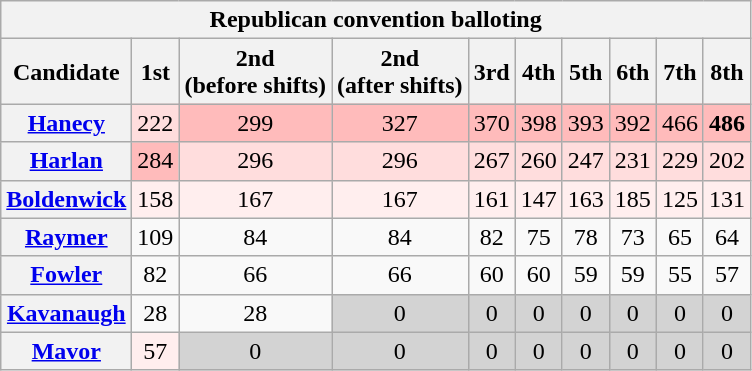<table class="wikitable sortable" style="text-align:center">
<tr>
<th colspan="10"><strong>Republican convention balloting</strong></th>
</tr>
<tr>
<th>Candidate</th>
<th>1st</th>
<th>2nd<br>(before shifts)</th>
<th>2nd<br>(after shifts)</th>
<th>3rd</th>
<th>4th</th>
<th>5th</th>
<th>6th</th>
<th>7th</th>
<th>8th</th>
</tr>
<tr>
<th><a href='#'>Hanecy</a></th>
<td style="background:#fdd;">222</td>
<td style="background:#fbb;">299</td>
<td style="background:#fbb;">327</td>
<td style="background:#fbb;">370</td>
<td style="background:#fbb;">398</td>
<td style="background:#fbb;">393</td>
<td style="background:#fbb;">392</td>
<td style="background:#fbb;">466</td>
<td style="background:#fbb;"><strong>486</strong></td>
</tr>
<tr>
<th><a href='#'>Harlan</a></th>
<td style="background:#fbb;">284</td>
<td style="background:#fdd;">296</td>
<td style="background:#fdd;">296</td>
<td style="background:#fdd;">267</td>
<td style="background:#fdd;">260</td>
<td style="background:#fdd;">247</td>
<td style="background:#fdd;">231</td>
<td style="background:#fdd;">229</td>
<td style="background:#fdd;">202</td>
</tr>
<tr>
<th><a href='#'>Boldenwick</a></th>
<td style="background:#fee;">158</td>
<td style="background:#fee;">167</td>
<td style="background:#fee;">167</td>
<td style="background:#fee;">161</td>
<td style="background:#fee;">147</td>
<td style="background:#fee;">163</td>
<td style="background:#fee;">185</td>
<td style="background:#fee;">125</td>
<td style="background:#fee;">131</td>
</tr>
<tr>
<th><a href='#'>Raymer</a></th>
<td>109</td>
<td>84</td>
<td>84</td>
<td>82</td>
<td>75</td>
<td>78</td>
<td>73</td>
<td>65</td>
<td>64</td>
</tr>
<tr>
<th><a href='#'>Fowler</a></th>
<td>82</td>
<td>66</td>
<td>66</td>
<td>60</td>
<td>60</td>
<td>59</td>
<td>59</td>
<td>55</td>
<td>57</td>
</tr>
<tr>
<th><a href='#'>Kavanaugh</a></th>
<td>28</td>
<td>28</td>
<td style="background:#d3d3d3">0</td>
<td style="background:#d3d3d3">0</td>
<td style="background:#d3d3d3">0</td>
<td style="background:#d3d3d3">0</td>
<td style="background:#d3d3d3">0</td>
<td style="background:#d3d3d3">0</td>
<td style="background:#d3d3d3">0</td>
</tr>
<tr>
<th><a href='#'>Mavor</a></th>
<td style="background:#fee;">57</td>
<td style="background:#d3d3d3">0</td>
<td style="background:#d3d3d3">0</td>
<td style="background:#d3d3d3">0</td>
<td style="background:#d3d3d3">0</td>
<td style="background:#d3d3d3">0</td>
<td style="background:#d3d3d3">0</td>
<td style="background:#d3d3d3">0</td>
<td style="background:#d3d3d3">0</td>
</tr>
</table>
